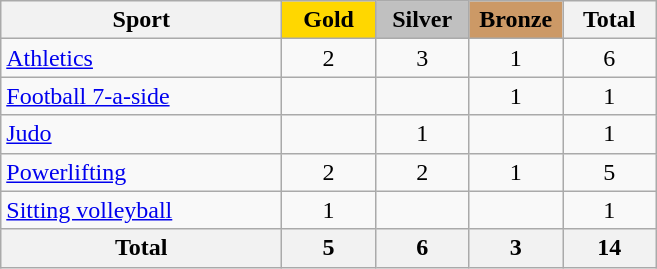<table class="wikitable sortable" style="text-align:center;">
<tr>
<th width=180>Sport</th>
<th scope="col" style="background:gold; width:55px;">Gold</th>
<th scope="col" style="background:silver; width:55px;">Silver</th>
<th scope="col" style="background:#cc9966; width:55px;">Bronze</th>
<th width=55>Total</th>
</tr>
<tr>
<td align=left><a href='#'>Athletics</a></td>
<td>2</td>
<td>3</td>
<td>1</td>
<td>6</td>
</tr>
<tr>
<td align=left><a href='#'>Football 7-a-side</a></td>
<td></td>
<td></td>
<td>1</td>
<td>1</td>
</tr>
<tr>
<td align=left><a href='#'>Judo</a></td>
<td></td>
<td>1</td>
<td></td>
<td>1</td>
</tr>
<tr>
<td align=left><a href='#'>Powerlifting</a></td>
<td>2</td>
<td>2</td>
<td>1</td>
<td>5</td>
</tr>
<tr>
<td align=left><a href='#'>Sitting volleyball</a></td>
<td>1</td>
<td></td>
<td></td>
<td>1</td>
</tr>
<tr class="sortbottom">
<th>Total</th>
<th>5</th>
<th>6</th>
<th>3</th>
<th>14</th>
</tr>
</table>
